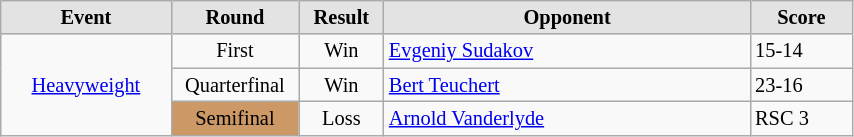<table style='font-size: 85%; text-align: left;' class='wikitable' width='45%'>
<tr>
<th style='border-style: none none solid solid; background: #e3e3e3; width: 20%'><strong>Event</strong></th>
<th style='border-style: none none solid solid; background: #e3e3e3; width: 15%'><strong>Round</strong></th>
<th style='border-style: none none solid solid; background: #e3e3e3; width: 10%'><strong>Result</strong></th>
<th style='border-style: none none solid solid; background: #e3e3e3; width: 43%'><strong>Opponent</strong></th>
<th style='border-style: none none solid solid; background: #e3e3e3; width: 12%'><strong>Score</strong></th>
</tr>
<tr align=center>
<td rowspan="3" style="text-align:center;"><a href='#'>Heavyweight</a></td>
<td align='center'>First</td>
<td>Win</td>
<td align='left'> <a href='#'>Evgeniy Sudakov</a></td>
<td align='left'>15-14</td>
</tr>
<tr align=center>
<td align='center'>Quarterfinal</td>
<td>Win</td>
<td align='left'> <a href='#'>Bert Teuchert</a></td>
<td align='left'>23-16</td>
</tr>
<tr align=center>
<td align='center'; bgcolor="#cc9966">Semifinal</td>
<td>Loss</td>
<td align='left'> <a href='#'>Arnold Vanderlyde</a></td>
<td align='left'>RSC 3</td>
</tr>
</table>
